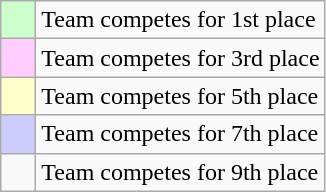<table class="wikitable">
<tr>
<td style="background:#cfc">    </td>
<td>Team competes for 1st place</td>
</tr>
<tr>
<td style="background:#ffccff">    </td>
<td>Team competes for 3rd place</td>
</tr>
<tr>
<td style="background:#ffc">    </td>
<td>Team competes for 5th place</td>
</tr>
<tr>
<td bgcolor=ccccff>    </td>
<td>Team competes for 7th place</td>
</tr>
<tr>
<td>    </td>
<td>Team competes for 9th place</td>
</tr>
</table>
